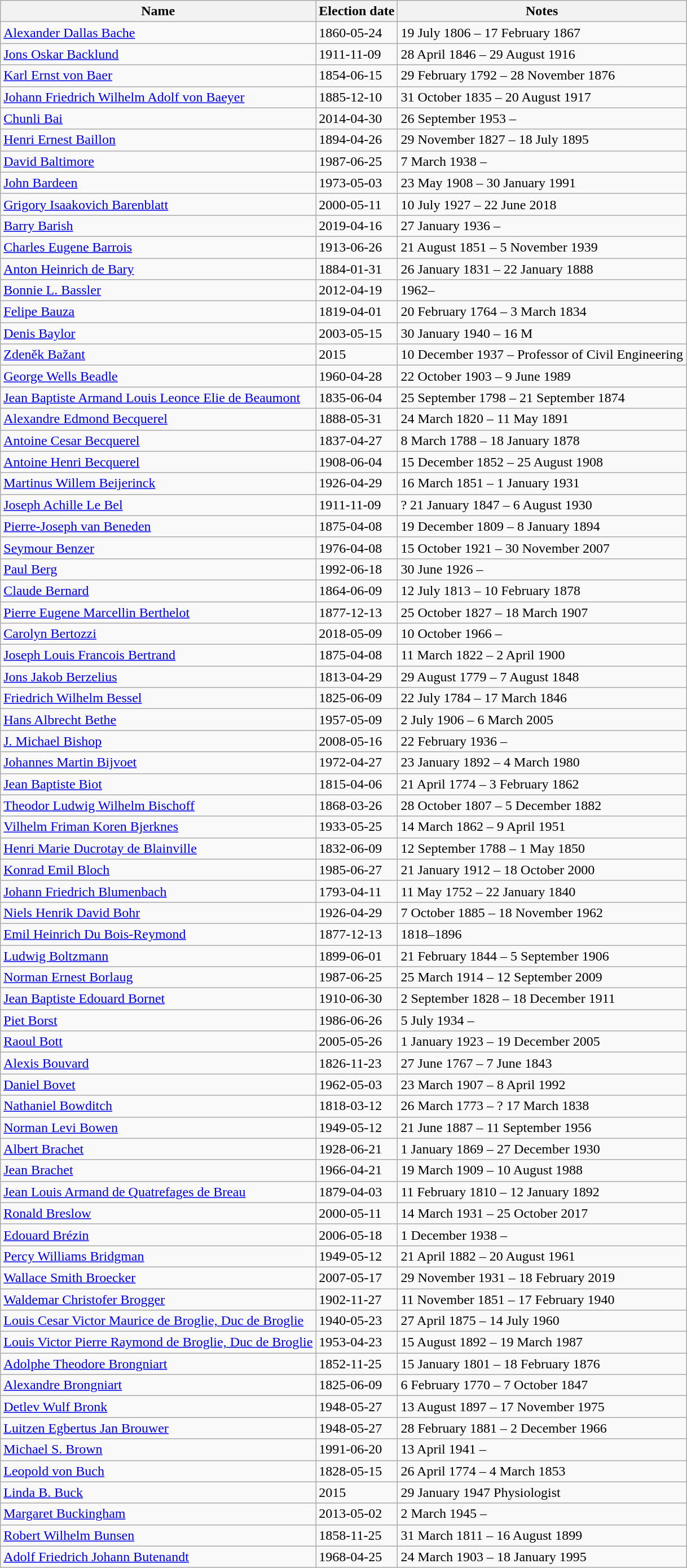<table class="wikitable sortable">
<tr>
<th>Name</th>
<th>Election date</th>
<th class="unsortable">Notes</th>
</tr>
<tr>
<td><a href='#'>Alexander Dallas Bache</a></td>
<td>1860-05-24</td>
<td>19 July 1806 – 17 February 1867</td>
</tr>
<tr>
<td><a href='#'>Jons Oskar Backlund</a></td>
<td>1911-11-09</td>
<td>28 April 1846 – 29 August 1916</td>
</tr>
<tr>
<td><a href='#'>Karl Ernst von Baer</a></td>
<td>1854-06-15</td>
<td>29 February 1792 – 28 November 1876</td>
</tr>
<tr>
<td><a href='#'>Johann Friedrich Wilhelm Adolf von Baeyer</a></td>
<td>1885-12-10</td>
<td>31 October 1835 – 20 August 1917</td>
</tr>
<tr>
<td><a href='#'>Chunli Bai</a></td>
<td>2014-04-30</td>
<td>26 September 1953 –</td>
</tr>
<tr>
<td><a href='#'>Henri Ernest Baillon</a></td>
<td>1894-04-26</td>
<td>29 November 1827 – 18 July 1895</td>
</tr>
<tr>
<td><a href='#'>David Baltimore</a></td>
<td>1987-06-25</td>
<td>7 March 1938 –</td>
</tr>
<tr>
<td><a href='#'>John Bardeen</a></td>
<td>1973-05-03</td>
<td>23 May 1908 – 30 January 1991</td>
</tr>
<tr>
<td><a href='#'>Grigory Isaakovich Barenblatt</a></td>
<td>2000-05-11</td>
<td>10 July 1927 – 22 June 2018</td>
</tr>
<tr>
<td><a href='#'>Barry Barish</a></td>
<td>2019-04-16</td>
<td>27 January 1936 –</td>
</tr>
<tr>
<td><a href='#'>Charles Eugene Barrois</a></td>
<td>1913-06-26</td>
<td>21 August 1851 – 5 November 1939</td>
</tr>
<tr>
<td><a href='#'>Anton Heinrich de Bary</a></td>
<td>1884-01-31</td>
<td>26 January 1831 – 22 January 1888</td>
</tr>
<tr>
<td><a href='#'>Bonnie L. Bassler</a></td>
<td>2012-04-19</td>
<td>1962–</td>
</tr>
<tr>
<td><a href='#'>Felipe Bauza</a></td>
<td>1819-04-01</td>
<td>20 February 1764 – 3 March 1834</td>
</tr>
<tr>
<td><a href='#'>Denis Baylor</a></td>
<td>2003-05-15</td>
<td>30 January 1940 – 16 M</td>
</tr>
<tr>
<td><a href='#'>Zdeněk Bažant</a></td>
<td>2015</td>
<td>10 December 1937 – Professor of Civil Engineering</td>
</tr>
<tr>
<td><a href='#'>George Wells Beadle</a></td>
<td>1960-04-28</td>
<td>22 October 1903 – 9 June 1989</td>
</tr>
<tr>
<td><a href='#'>Jean Baptiste Armand Louis Leonce Elie de Beaumont</a></td>
<td>1835-06-04</td>
<td>25 September 1798 – 21 September 1874</td>
</tr>
<tr>
<td><a href='#'>Alexandre Edmond Becquerel</a></td>
<td>1888-05-31</td>
<td>24 March 1820 – 11 May 1891</td>
</tr>
<tr>
<td><a href='#'>Antoine Cesar Becquerel</a></td>
<td>1837-04-27</td>
<td>8 March 1788 – 18 January 1878</td>
</tr>
<tr>
<td><a href='#'>Antoine Henri Becquerel</a></td>
<td>1908-06-04</td>
<td>15 December 1852 – 25 August 1908</td>
</tr>
<tr>
<td><a href='#'>Martinus Willem Beijerinck</a></td>
<td>1926-04-29</td>
<td>16 March 1851 – 1 January 1931</td>
</tr>
<tr>
<td><a href='#'>Joseph Achille Le Bel</a></td>
<td>1911-11-09</td>
<td>? 21 January 1847 – 6 August 1930</td>
</tr>
<tr>
<td><a href='#'>Pierre-Joseph van Beneden</a></td>
<td>1875-04-08</td>
<td>19 December 1809 – 8 January 1894</td>
</tr>
<tr>
<td><a href='#'>Seymour Benzer</a></td>
<td>1976-04-08</td>
<td>15 October 1921 – 30 November 2007</td>
</tr>
<tr>
<td><a href='#'>Paul Berg</a></td>
<td>1992-06-18</td>
<td>30 June 1926 –</td>
</tr>
<tr>
<td><a href='#'>Claude Bernard</a></td>
<td>1864-06-09</td>
<td>12 July 1813 – 10 February 1878</td>
</tr>
<tr>
<td><a href='#'>Pierre Eugene Marcellin Berthelot</a></td>
<td>1877-12-13</td>
<td>25 October 1827 – 18 March 1907</td>
</tr>
<tr>
<td><a href='#'>Carolyn Bertozzi</a></td>
<td>2018-05-09</td>
<td>10 October 1966 –</td>
</tr>
<tr>
<td><a href='#'>Joseph Louis Francois Bertrand</a></td>
<td>1875-04-08</td>
<td>11 March 1822 – 2 April 1900</td>
</tr>
<tr>
<td><a href='#'>Jons Jakob Berzelius</a></td>
<td>1813-04-29</td>
<td>29 August 1779 – 7 August 1848</td>
</tr>
<tr>
<td><a href='#'>Friedrich Wilhelm Bessel</a></td>
<td>1825-06-09</td>
<td>22 July 1784 – 17 March 1846</td>
</tr>
<tr>
<td><a href='#'>Hans Albrecht Bethe</a></td>
<td>1957-05-09</td>
<td>2 July 1906 – 6 March 2005</td>
</tr>
<tr>
<td><a href='#'>J. Michael Bishop</a></td>
<td>2008-05-16</td>
<td>22 February 1936 –</td>
</tr>
<tr>
<td><a href='#'>Johannes Martin Bijvoet</a></td>
<td>1972-04-27</td>
<td>23 January 1892 – 4 March 1980</td>
</tr>
<tr>
<td><a href='#'>Jean Baptiste Biot</a></td>
<td>1815-04-06</td>
<td>21 April 1774 – 3 February 1862</td>
</tr>
<tr>
<td><a href='#'>Theodor Ludwig Wilhelm Bischoff</a></td>
<td>1868-03-26</td>
<td>28 October 1807 – 5 December 1882</td>
</tr>
<tr>
<td><a href='#'>Vilhelm Friman Koren Bjerknes</a></td>
<td>1933-05-25</td>
<td>14 March 1862 – 9 April 1951</td>
</tr>
<tr>
<td><a href='#'>Henri Marie Ducrotay de Blainville</a></td>
<td>1832-06-09</td>
<td>12 September 1788 – 1 May 1850</td>
</tr>
<tr>
<td><a href='#'>Konrad Emil Bloch</a></td>
<td>1985-06-27</td>
<td>21 January 1912 – 18 October 2000</td>
</tr>
<tr>
<td><a href='#'>Johann Friedrich Blumenbach</a></td>
<td>1793-04-11</td>
<td>11 May 1752 – 22 January 1840</td>
</tr>
<tr>
<td><a href='#'>Niels Henrik David Bohr</a></td>
<td>1926-04-29</td>
<td>7 October 1885 – 18 November 1962</td>
</tr>
<tr>
<td><a href='#'>Emil Heinrich Du Bois-Reymond</a></td>
<td>1877-12-13</td>
<td>1818–1896</td>
</tr>
<tr>
<td><a href='#'>Ludwig Boltzmann</a></td>
<td>1899-06-01</td>
<td>21 February 1844 – 5 September 1906</td>
</tr>
<tr>
<td><a href='#'>Norman Ernest Borlaug</a></td>
<td>1987-06-25</td>
<td>25 March 1914 – 12 September 2009</td>
</tr>
<tr>
<td><a href='#'>Jean Baptiste Edouard Bornet</a></td>
<td>1910-06-30</td>
<td>2 September 1828 – 18 December 1911</td>
</tr>
<tr>
<td><a href='#'>Piet Borst</a></td>
<td>1986-06-26</td>
<td>5 July 1934 –</td>
</tr>
<tr>
<td><a href='#'>Raoul Bott</a></td>
<td>2005-05-26</td>
<td>1 January 1923 – 19 December 2005</td>
</tr>
<tr>
<td><a href='#'>Alexis Bouvard</a></td>
<td>1826-11-23</td>
<td>27 June 1767 – 7 June 1843</td>
</tr>
<tr>
<td><a href='#'>Daniel Bovet</a></td>
<td>1962-05-03</td>
<td>23 March 1907 – 8 April 1992</td>
</tr>
<tr>
<td><a href='#'>Nathaniel Bowditch</a></td>
<td>1818-03-12</td>
<td>26 March 1773 – ? 17 March 1838</td>
</tr>
<tr>
<td><a href='#'>Norman Levi Bowen</a></td>
<td>1949-05-12</td>
<td>21 June 1887 – 11 September 1956</td>
</tr>
<tr>
<td><a href='#'>Albert Brachet</a></td>
<td>1928-06-21</td>
<td>1 January 1869 – 27 December 1930</td>
</tr>
<tr>
<td><a href='#'>Jean Brachet</a></td>
<td>1966-04-21</td>
<td>19 March 1909 – 10 August 1988</td>
</tr>
<tr>
<td><a href='#'>Jean Louis Armand de Quatrefages de Breau</a></td>
<td>1879-04-03</td>
<td>11 February 1810 – 12 January 1892</td>
</tr>
<tr>
<td><a href='#'>Ronald Breslow</a></td>
<td>2000-05-11</td>
<td>14 March 1931 – 25 October 2017</td>
</tr>
<tr>
<td><a href='#'>Edouard Brézin</a></td>
<td>2006-05-18</td>
<td>1 December 1938 –</td>
</tr>
<tr>
<td><a href='#'>Percy Williams Bridgman</a></td>
<td>1949-05-12</td>
<td>21 April 1882 – 20 August 1961</td>
</tr>
<tr>
<td><a href='#'>Wallace Smith Broecker</a></td>
<td>2007-05-17</td>
<td>29 November 1931 – 18 February 2019</td>
</tr>
<tr>
<td><a href='#'>Waldemar Christofer Brogger</a></td>
<td>1902-11-27</td>
<td>11 November 1851 – 17 February 1940</td>
</tr>
<tr>
<td><a href='#'>Louis Cesar Victor Maurice de Broglie, Duc de Broglie</a></td>
<td>1940-05-23</td>
<td>27 April 1875 – 14 July 1960</td>
</tr>
<tr>
<td><a href='#'>Louis Victor Pierre Raymond de Broglie, Duc de Broglie</a></td>
<td>1953-04-23</td>
<td>15 August 1892 – 19 March 1987</td>
</tr>
<tr>
<td><a href='#'>Adolphe Theodore Brongniart</a></td>
<td>1852-11-25</td>
<td>15 January 1801 – 18 February 1876</td>
</tr>
<tr>
<td><a href='#'>Alexandre Brongniart</a></td>
<td>1825-06-09</td>
<td>6 February 1770 – 7 October 1847</td>
</tr>
<tr>
<td><a href='#'>Detlev Wulf Bronk</a></td>
<td>1948-05-27</td>
<td>13 August 1897 – 17 November 1975</td>
</tr>
<tr>
<td><a href='#'>Luitzen Egbertus Jan Brouwer</a></td>
<td>1948-05-27</td>
<td>28 February 1881 – 2 December 1966</td>
</tr>
<tr>
<td><a href='#'>Michael S. Brown</a></td>
<td>1991-06-20</td>
<td>13 April 1941 –</td>
</tr>
<tr>
<td><a href='#'>Leopold von Buch</a></td>
<td>1828-05-15</td>
<td>26 April 1774 – 4 March 1853</td>
</tr>
<tr>
<td><a href='#'>Linda B. Buck</a></td>
<td>2015</td>
<td>29 January 1947 Physiologist</td>
</tr>
<tr>
<td><a href='#'>Margaret Buckingham</a></td>
<td>2013-05-02</td>
<td>2 March 1945 –</td>
</tr>
<tr>
<td><a href='#'>Robert Wilhelm Bunsen</a></td>
<td>1858-11-25</td>
<td>31 March 1811 – 16 August 1899</td>
</tr>
<tr>
<td><a href='#'>Adolf Friedrich Johann Butenandt</a></td>
<td>1968-04-25</td>
<td>24 March 1903 – 18 January 1995</td>
</tr>
</table>
